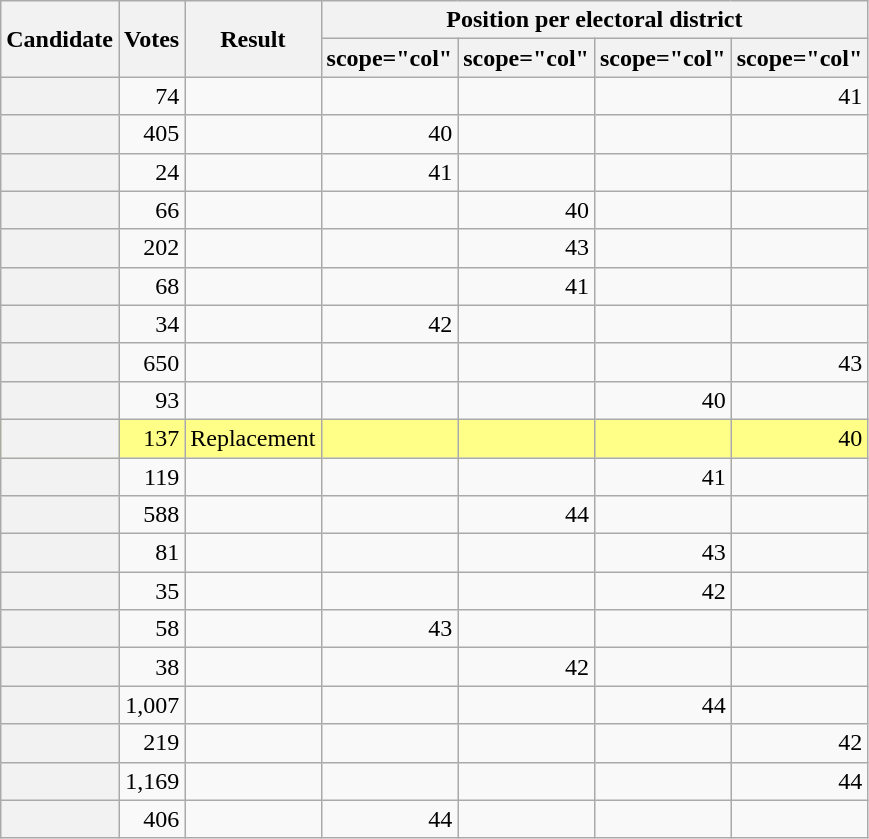<table class="wikitable sortable">
<tr>
<th scope="col" rowspan="2">Candidate</th>
<th scope="col" rowspan="2">Votes</th>
<th scope="col" rowspan="2">Result</th>
<th scope="col" colspan="4">Position per electoral district</th>
</tr>
<tr>
<th>scope="col" </th>
<th>scope="col" </th>
<th>scope="col" </th>
<th>scope="col" </th>
</tr>
<tr>
<th scope="row"></th>
<td style="text-align:right">74</td>
<td></td>
<td></td>
<td></td>
<td></td>
<td style="text-align:right">41</td>
</tr>
<tr>
<th scope="row"></th>
<td style="text-align:right">405</td>
<td></td>
<td style="text-align:right">40</td>
<td></td>
<td></td>
<td></td>
</tr>
<tr>
<th scope="row"></th>
<td style="text-align:right">24</td>
<td></td>
<td style="text-align:right">41</td>
<td></td>
<td></td>
<td></td>
</tr>
<tr>
<th scope="row"></th>
<td style="text-align:right">66</td>
<td></td>
<td></td>
<td style="text-align:right">40</td>
<td></td>
<td></td>
</tr>
<tr>
<th scope="row"></th>
<td style="text-align:right">202</td>
<td></td>
<td></td>
<td style="text-align:right">43</td>
<td></td>
<td></td>
</tr>
<tr>
<th scope="row"></th>
<td style="text-align:right">68</td>
<td></td>
<td></td>
<td style="text-align:right">41</td>
<td></td>
<td></td>
</tr>
<tr>
<th scope="row"></th>
<td style="text-align:right">34</td>
<td></td>
<td style="text-align:right">42</td>
<td></td>
<td></td>
<td></td>
</tr>
<tr>
<th scope="row"></th>
<td style="text-align:right">650</td>
<td></td>
<td></td>
<td></td>
<td></td>
<td style="text-align:right">43</td>
</tr>
<tr>
<th scope="row"></th>
<td style="text-align:right">93</td>
<td></td>
<td></td>
<td></td>
<td style="text-align:right">40</td>
<td></td>
</tr>
<tr bgcolor=#FF8>
<th scope="row"></th>
<td style="text-align:right">137</td>
<td>Replacement</td>
<td></td>
<td></td>
<td></td>
<td style="text-align:right">40</td>
</tr>
<tr>
<th scope="row"></th>
<td style="text-align:right">119</td>
<td></td>
<td></td>
<td></td>
<td style="text-align:right">41</td>
<td></td>
</tr>
<tr>
<th scope="row"></th>
<td style="text-align:right">588</td>
<td></td>
<td></td>
<td style="text-align:right">44</td>
<td></td>
<td></td>
</tr>
<tr>
<th scope="row"></th>
<td style="text-align:right">81</td>
<td></td>
<td></td>
<td></td>
<td style="text-align:right">43</td>
<td></td>
</tr>
<tr>
<th scope="row"></th>
<td style="text-align:right">35</td>
<td></td>
<td></td>
<td></td>
<td style="text-align:right">42</td>
<td></td>
</tr>
<tr>
<th scope="row"></th>
<td style="text-align:right">58</td>
<td></td>
<td style="text-align:right">43</td>
<td></td>
<td></td>
<td></td>
</tr>
<tr>
<th scope="row"></th>
<td style="text-align:right">38</td>
<td></td>
<td></td>
<td style="text-align:right">42</td>
<td></td>
<td></td>
</tr>
<tr>
<th scope="row"></th>
<td style="text-align:right">1,007</td>
<td></td>
<td></td>
<td></td>
<td style="text-align:right">44</td>
<td></td>
</tr>
<tr>
<th scope="row"></th>
<td style="text-align:right">219</td>
<td></td>
<td></td>
<td></td>
<td></td>
<td style="text-align:right">42</td>
</tr>
<tr>
<th scope="row"></th>
<td style="text-align:right">1,169</td>
<td></td>
<td></td>
<td></td>
<td></td>
<td style="text-align:right">44</td>
</tr>
<tr>
<th scope="row"></th>
<td style="text-align:right">406</td>
<td></td>
<td style="text-align:right">44</td>
<td></td>
<td></td>
<td></td>
</tr>
</table>
